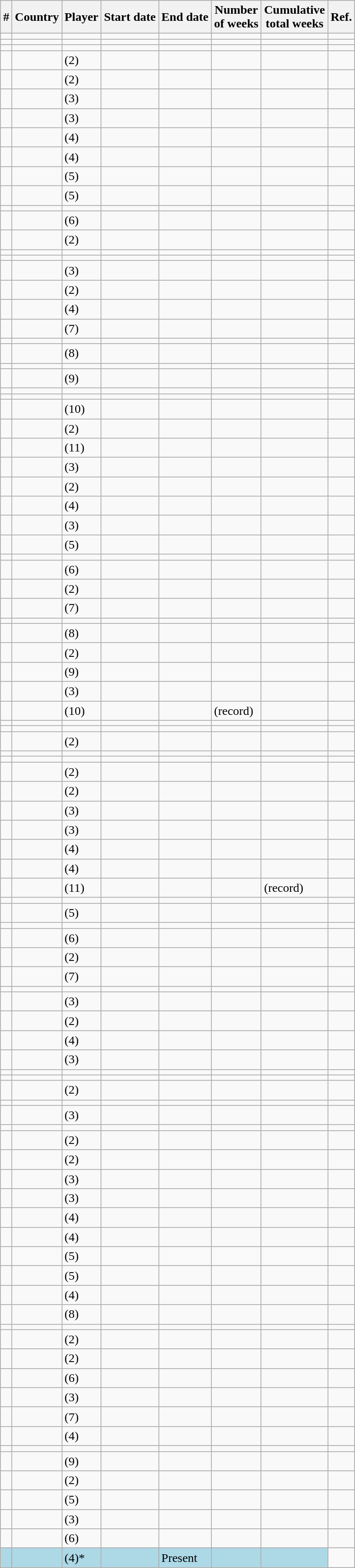<table class="wikitable sortable">
<tr>
<th>#</th>
<th>Country</th>
<th>Player</th>
<th>Start date</th>
<th>End date</th>
<th>Number<br>of weeks</th>
<th>Cumulative<br>total weeks</th>
<th class="unsortable">Ref.</th>
</tr>
<tr>
<td align=center></td>
<td></td>
<td></td>
<td></td>
<td></td>
<td></td>
<td><strong></strong></td>
<td align=center></td>
</tr>
<tr>
<td align=center></td>
<td></td>
<td></td>
<td></td>
<td></td>
<td></td>
<td></td>
<td align=center></td>
</tr>
<tr>
<td align=center></td>
<td></td>
<td></td>
<td></td>
<td></td>
<td></td>
<td></td>
<td align=center></td>
</tr>
<tr>
<td align=center></td>
<td></td>
<td> (2)</td>
<td></td>
<td></td>
<td></td>
<td></td>
<td align=center></td>
</tr>
<tr>
<td align=center></td>
<td></td>
<td> (2)</td>
<td></td>
<td></td>
<td></td>
<td></td>
<td align=center></td>
</tr>
<tr>
<td align=center></td>
<td></td>
<td> (3)</td>
<td></td>
<td></td>
<td></td>
<td></td>
<td align=center></td>
</tr>
<tr>
<td align=center></td>
<td></td>
<td> (3)</td>
<td></td>
<td></td>
<td></td>
<td></td>
<td align=center></td>
</tr>
<tr>
<td align=center></td>
<td></td>
<td> (4)</td>
<td></td>
<td></td>
<td></td>
<td></td>
<td align=center></td>
</tr>
<tr>
<td align=center></td>
<td></td>
<td> (4)</td>
<td></td>
<td></td>
<td></td>
<td></td>
<td align=center></td>
</tr>
<tr>
<td align=center></td>
<td></td>
<td> (5)</td>
<td></td>
<td></td>
<td></td>
<td><strong></strong></td>
<td align=center></td>
</tr>
<tr>
<td align=center></td>
<td></td>
<td> (5)</td>
<td></td>
<td></td>
<td></td>
<td></td>
<td align=center></td>
</tr>
<tr>
<td align=center></td>
<td></td>
<td></td>
<td></td>
<td></td>
<td></td>
<td></td>
<td align=center></td>
</tr>
<tr>
<td align=center></td>
<td></td>
<td> (6)</td>
<td></td>
<td></td>
<td></td>
<td></td>
<td align=center></td>
</tr>
<tr>
<td align=center></td>
<td></td>
<td> (2)</td>
<td></td>
<td></td>
<td></td>
<td></td>
<td align=center></td>
</tr>
<tr>
<td align=center></td>
<td></td>
<td></td>
<td></td>
<td></td>
<td></td>
<td><strong></strong></td>
<td align=center></td>
</tr>
<tr>
<td align=center></td>
<td></td>
<td></td>
<td></td>
<td></td>
<td></td>
<td></td>
<td align=center></td>
</tr>
<tr>
<td align=center></td>
<td></td>
<td> (3)</td>
<td></td>
<td></td>
<td></td>
<td></td>
<td align=center></td>
</tr>
<tr>
<td align=center></td>
<td></td>
<td> (2)</td>
<td></td>
<td></td>
<td></td>
<td><strong></strong></td>
<td align=center></td>
</tr>
<tr>
<td align=center></td>
<td></td>
<td> (4)</td>
<td></td>
<td></td>
<td></td>
<td><strong></strong></td>
<td align=center></td>
</tr>
<tr>
<td align=center></td>
<td></td>
<td> (7)</td>
<td></td>
<td></td>
<td></td>
<td></td>
<td align=center></td>
</tr>
<tr>
<td align=center></td>
<td></td>
<td></td>
<td></td>
<td></td>
<td></td>
<td><strong></strong></td>
<td align=center></td>
</tr>
<tr>
<td align=center></td>
<td></td>
<td> (8)</td>
<td></td>
<td></td>
<td></td>
<td></td>
<td align=center></td>
</tr>
<tr>
<td align=center></td>
<td></td>
<td></td>
<td></td>
<td></td>
<td></td>
<td><strong></strong></td>
<td align=center></td>
</tr>
<tr>
<td align=center></td>
<td></td>
<td> (9)</td>
<td></td>
<td></td>
<td></td>
<td></td>
<td align=center></td>
</tr>
<tr>
<td align=center></td>
<td></td>
<td></td>
<td></td>
<td></td>
<td></td>
<td></td>
<td align=center></td>
</tr>
<tr>
<td align=center></td>
<td></td>
<td></td>
<td></td>
<td></td>
<td></td>
<td></td>
<td align=center></td>
</tr>
<tr>
<td align=center></td>
<td></td>
<td> (10)</td>
<td></td>
<td></td>
<td></td>
<td></td>
<td align=center></td>
</tr>
<tr>
<td align=center></td>
<td></td>
<td> (2)</td>
<td></td>
<td></td>
<td></td>
<td></td>
<td align=center></td>
</tr>
<tr>
<td align=center></td>
<td></td>
<td> (11)</td>
<td></td>
<td></td>
<td></td>
<td><strong></strong></td>
<td align=center></td>
</tr>
<tr>
<td align=center></td>
<td></td>
<td> (3)</td>
<td></td>
<td></td>
<td></td>
<td></td>
<td align=center></td>
</tr>
<tr>
<td align=center></td>
<td></td>
<td> (2)</td>
<td></td>
<td></td>
<td></td>
<td></td>
<td align=center></td>
</tr>
<tr>
<td align=center></td>
<td></td>
<td> (4)</td>
<td></td>
<td></td>
<td></td>
<td></td>
<td align=center></td>
</tr>
<tr>
<td align=center></td>
<td></td>
<td> (3)</td>
<td></td>
<td></td>
<td></td>
<td><strong></strong></td>
<td align=center></td>
</tr>
<tr>
<td align=center></td>
<td></td>
<td> (5)</td>
<td></td>
<td></td>
<td></td>
<td></td>
<td align=center></td>
</tr>
<tr>
<td align=center></td>
<td></td>
<td></td>
<td></td>
<td></td>
<td></td>
<td></td>
<td align=center></td>
</tr>
<tr>
<td align=center></td>
<td></td>
<td> (6)</td>
<td></td>
<td></td>
<td></td>
<td></td>
<td align=center></td>
</tr>
<tr>
<td align=center></td>
<td></td>
<td> (2)</td>
<td></td>
<td></td>
<td></td>
<td><strong></strong></td>
<td align=center></td>
</tr>
<tr>
<td align=center></td>
<td></td>
<td> (7)</td>
<td></td>
<td></td>
<td></td>
<td></td>
<td align=center></td>
</tr>
<tr>
<td align=center></td>
<td></td>
<td></td>
<td></td>
<td></td>
<td></td>
<td></td>
<td align=center></td>
</tr>
<tr>
<td align=center></td>
<td></td>
<td> (8)</td>
<td></td>
<td></td>
<td></td>
<td></td>
<td align=center></td>
</tr>
<tr>
<td align=center></td>
<td></td>
<td> (2)</td>
<td></td>
<td></td>
<td></td>
<td></td>
<td align=center></td>
</tr>
<tr>
<td align=center></td>
<td></td>
<td> (9)</td>
<td></td>
<td></td>
<td></td>
<td></td>
<td align=center></td>
</tr>
<tr>
<td align=center></td>
<td></td>
<td> (3)</td>
<td></td>
<td></td>
<td></td>
<td><strong></strong></td>
<td align=center></td>
</tr>
<tr>
<td align=center></td>
<td></td>
<td> (10)</td>
<td></td>
<td></td>
<td> (record)</td>
<td></td>
<td align=center></td>
</tr>
<tr>
<td align=center></td>
<td></td>
<td></td>
<td></td>
<td></td>
<td></td>
<td></td>
<td align=center></td>
</tr>
<tr>
<td align=center></td>
<td></td>
<td></td>
<td></td>
<td></td>
<td></td>
<td><strong></strong></td>
<td align=center></td>
</tr>
<tr>
<td align=center></td>
<td></td>
<td> (2)</td>
<td></td>
<td></td>
<td></td>
<td><strong></strong></td>
<td align=center></td>
</tr>
<tr>
<td align=center></td>
<td></td>
<td></td>
<td></td>
<td></td>
<td></td>
<td></td>
<td align=center></td>
</tr>
<tr>
<td align=center></td>
<td></td>
<td></td>
<td></td>
<td></td>
<td></td>
<td></td>
<td align=center></td>
</tr>
<tr>
<td align=center></td>
<td></td>
<td> (2)</td>
<td></td>
<td></td>
<td></td>
<td></td>
<td align=center></td>
</tr>
<tr>
<td align=center></td>
<td></td>
<td> (2)</td>
<td></td>
<td></td>
<td></td>
<td></td>
<td align=center></td>
</tr>
<tr>
<td align=center></td>
<td></td>
<td> (3)</td>
<td></td>
<td></td>
<td></td>
<td></td>
<td align=center></td>
</tr>
<tr>
<td align=center></td>
<td></td>
<td> (3)</td>
<td></td>
<td></td>
<td></td>
<td></td>
<td align=center></td>
</tr>
<tr>
<td align=center></td>
<td></td>
<td> (4)</td>
<td></td>
<td></td>
<td></td>
<td><strong></strong></td>
<td align=center></td>
</tr>
<tr>
<td align=center></td>
<td></td>
<td> (4)</td>
<td></td>
<td></td>
<td></td>
<td></td>
<td align=center></td>
</tr>
<tr>
<td align=center></td>
<td></td>
<td> (11)</td>
<td></td>
<td></td>
<td></td>
<td><strong></strong> (record)</td>
<td align=center></td>
</tr>
<tr>
<td align=center></td>
<td></td>
<td></td>
<td></td>
<td></td>
<td></td>
<td><strong></strong></td>
<td align=center></td>
</tr>
<tr>
<td align=center></td>
<td></td>
<td> (5)</td>
<td></td>
<td></td>
<td></td>
<td></td>
<td align=center></td>
</tr>
<tr>
<td align=center></td>
<td></td>
<td></td>
<td></td>
<td></td>
<td></td>
<td></td>
<td align=center></td>
</tr>
<tr>
<td align=center></td>
<td></td>
<td> (6)</td>
<td></td>
<td></td>
<td></td>
<td></td>
<td align=center></td>
</tr>
<tr>
<td align=center></td>
<td></td>
<td> (2)</td>
<td></td>
<td></td>
<td></td>
<td></td>
<td align=center></td>
</tr>
<tr>
<td align=center></td>
<td></td>
<td> (7)</td>
<td></td>
<td></td>
<td></td>
<td></td>
<td align=center></td>
</tr>
<tr>
<td align=center></td>
<td></td>
<td></td>
<td></td>
<td></td>
<td></td>
<td></td>
<td align=center></td>
</tr>
<tr>
<td align=center></td>
<td></td>
<td> (3)</td>
<td></td>
<td></td>
<td></td>
<td></td>
<td align=center></td>
</tr>
<tr>
<td align=center></td>
<td></td>
<td> (2)</td>
<td></td>
<td></td>
<td></td>
<td></td>
<td align=center></td>
</tr>
<tr>
<td align=center></td>
<td></td>
<td> (4)</td>
<td></td>
<td></td>
<td></td>
<td><strong></strong></td>
<td align=center></td>
</tr>
<tr>
<td align=center></td>
<td></td>
<td> (3)</td>
<td></td>
<td></td>
<td></td>
<td><strong></strong></td>
<td align=center></td>
</tr>
<tr>
<td align=center></td>
<td></td>
<td></td>
<td></td>
<td></td>
<td></td>
<td></td>
<td align=center></td>
</tr>
<tr>
<td align=center></td>
<td></td>
<td></td>
<td></td>
<td></td>
<td></td>
<td></td>
<td align=center></td>
</tr>
<tr>
<td align=center></td>
<td></td>
<td> (2)</td>
<td></td>
<td></td>
<td></td>
<td></td>
<td align=center></td>
</tr>
<tr>
<td align=center></td>
<td></td>
<td></td>
<td></td>
<td></td>
<td></td>
<td></td>
<td align=center></td>
</tr>
<tr>
<td align=center></td>
<td></td>
<td> (3)</td>
<td></td>
<td></td>
<td></td>
<td></td>
<td align=center></td>
</tr>
<tr>
<td align=center></td>
<td></td>
<td></td>
<td></td>
<td></td>
<td></td>
<td></td>
<td align=center></td>
</tr>
<tr>
<td align=center></td>
<td></td>
<td> (2)</td>
<td></td>
<td></td>
<td></td>
<td></td>
<td align=center></td>
</tr>
<tr>
<td align=center></td>
<td></td>
<td> (2)</td>
<td></td>
<td></td>
<td></td>
<td></td>
<td align=center></td>
</tr>
<tr>
<td align=center></td>
<td></td>
<td> (3)</td>
<td></td>
<td></td>
<td></td>
<td></td>
<td align=center></td>
</tr>
<tr>
<td align=center></td>
<td></td>
<td> (3)</td>
<td></td>
<td></td>
<td></td>
<td></td>
<td align=center></td>
</tr>
<tr>
<td align=center></td>
<td></td>
<td> (4)</td>
<td></td>
<td></td>
<td></td>
<td></td>
<td align=center></td>
</tr>
<tr>
<td align=center></td>
<td></td>
<td> (4)</td>
<td></td>
<td></td>
<td></td>
<td></td>
<td align=center></td>
</tr>
<tr>
<td align=center></td>
<td></td>
<td> (5)</td>
<td></td>
<td></td>
<td></td>
<td><strong></strong></td>
<td align=center></td>
</tr>
<tr>
<td align=center></td>
<td></td>
<td> (5)</td>
<td></td>
<td></td>
<td></td>
<td></td>
<td align=center></td>
</tr>
<tr>
<td align=center></td>
<td></td>
<td> (4)</td>
<td></td>
<td></td>
<td></td>
<td><strong></strong></td>
<td align=center></td>
</tr>
<tr>
<td align=center></td>
<td></td>
<td> (8)</td>
<td></td>
<td></td>
<td></td>
<td></td>
<td></td>
</tr>
<tr>
<td align=center></td>
<td></td>
<td></td>
<td></td>
<td></td>
<td></td>
<td></td>
<td align=center></td>
</tr>
<tr>
<td align=center></td>
<td></td>
<td> (2)</td>
<td></td>
<td></td>
<td></td>
<td><strong></strong></td>
<td align=center></td>
</tr>
<tr>
<td align=center></td>
<td></td>
<td> (2)</td>
<td></td>
<td></td>
<td></td>
<td></td>
<td align=center></td>
</tr>
<tr>
<td align=center></td>
<td></td>
<td> (6)</td>
<td></td>
<td></td>
<td></td>
<td></td>
<td align=center></td>
</tr>
<tr>
<td align=center></td>
<td></td>
<td> (3)</td>
<td></td>
<td></td>
<td></td>
<td></td>
<td align=center></td>
</tr>
<tr>
<td align=center></td>
<td></td>
<td> (7)</td>
<td></td>
<td></td>
<td></td>
<td><strong></strong></td>
<td align=center></td>
</tr>
<tr>
<td align=center></td>
<td></td>
<td> (4)</td>
<td></td>
<td></td>
<td></td>
<td></td>
<td align=center></td>
</tr>
<tr>
<td align=center></td>
<td></td>
<td></td>
<td></td>
<td></td>
<td></td>
<td></td>
<td></td>
</tr>
<tr>
<td align=center></td>
<td></td>
<td> (9)</td>
<td></td>
<td></td>
<td></td>
<td><strong></strong></td>
<td align=center></td>
</tr>
<tr>
<td align=center></td>
<td></td>
<td> (2)</td>
<td></td>
<td></td>
<td></td>
<td></td>
<td align=center></td>
</tr>
<tr>
<td align=center></td>
<td></td>
<td> (5)</td>
<td></td>
<td></td>
<td></td>
<td></td>
<td align=center></td>
</tr>
<tr>
<td align=center></td>
<td></td>
<td> (3)</td>
<td></td>
<td></td>
<td></td>
<td></td>
<td align=center></td>
</tr>
<tr>
<td align=center></td>
<td></td>
<td> (6)</td>
<td></td>
<td></td>
<td></td>
<td><strong></strong></td>
<td align=center></td>
</tr>
<tr style="background:lightblue;">
<td align=center></td>
<td></td>
<td> (4)*</td>
<td></td>
<td>Present</td>
<td></td>
<td><strong></strong></td>
</tr>
</table>
